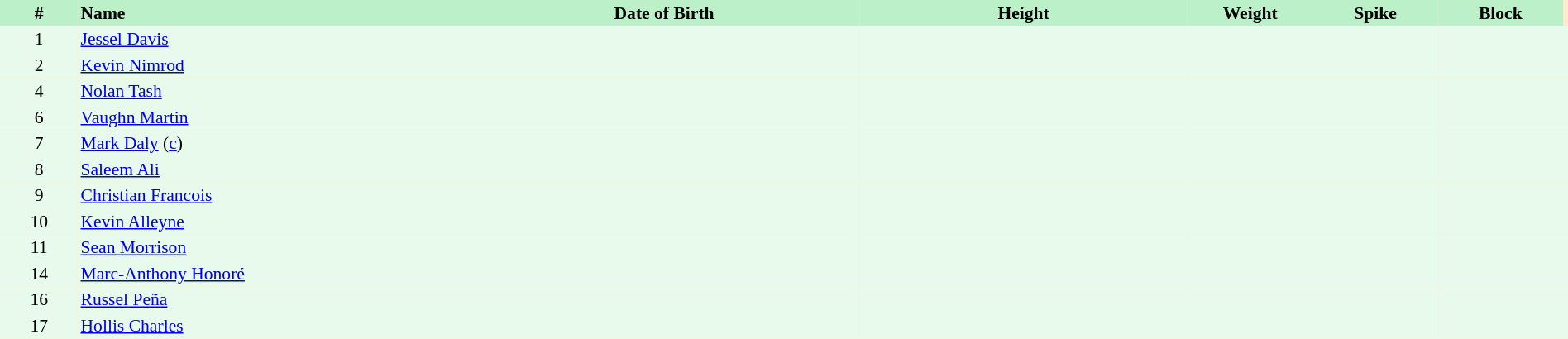<table border=0 cellpadding=2 cellspacing=0  |- bgcolor=#FFECCE style="text-align:center; font-size:90%;" width=100%>
<tr bgcolor=#BBF0C9>
<th width=5%>#</th>
<th width=25% align=left>Name</th>
<th width=25%>Date of Birth</th>
<th width=21%>Height</th>
<th width=8%>Weight</th>
<th width=8%>Spike</th>
<th width=8%>Block</th>
</tr>
<tr bgcolor=#E7FAEC>
<td>1</td>
<td align=left><a href='#'>Jessel Davis</a></td>
<td></td>
<td></td>
<td></td>
<td></td>
<td></td>
<td></td>
</tr>
<tr bgcolor=#E7FAEC>
<td>2</td>
<td align=left><a href='#'>Kevin Nimrod</a></td>
<td></td>
<td></td>
<td></td>
<td></td>
<td></td>
<td></td>
</tr>
<tr bgcolor=#E7FAEC>
<td>4</td>
<td align=left><a href='#'>Nolan Tash</a></td>
<td></td>
<td></td>
<td></td>
<td></td>
<td></td>
<td></td>
</tr>
<tr bgcolor=#E7FAEC>
<td>6</td>
<td align=left><a href='#'>Vaughn Martin</a></td>
<td></td>
<td></td>
<td></td>
<td></td>
<td></td>
<td></td>
</tr>
<tr bgcolor=#E7FAEC>
<td>7</td>
<td align=left><a href='#'>Mark Daly</a> (<a href='#'>c</a>)</td>
<td></td>
<td></td>
<td></td>
<td></td>
<td></td>
<td></td>
</tr>
<tr bgcolor=#E7FAEC>
<td>8</td>
<td align=left><a href='#'>Saleem Ali</a></td>
<td></td>
<td></td>
<td></td>
<td></td>
<td></td>
<td></td>
</tr>
<tr bgcolor=#E7FAEC>
<td>9</td>
<td align=left><a href='#'>Christian Francois</a></td>
<td></td>
<td></td>
<td></td>
<td></td>
<td></td>
<td></td>
</tr>
<tr bgcolor=#E7FAEC>
<td>10</td>
<td align=left><a href='#'>Kevin Alleyne</a></td>
<td></td>
<td></td>
<td></td>
<td></td>
<td></td>
<td></td>
</tr>
<tr bgcolor=#E7FAEC>
<td>11</td>
<td align=left><a href='#'>Sean Morrison</a></td>
<td></td>
<td></td>
<td></td>
<td></td>
<td></td>
<td></td>
</tr>
<tr bgcolor=#E7FAEC>
<td>14</td>
<td align=left><a href='#'>Marc-Anthony Honoré</a></td>
<td></td>
<td></td>
<td></td>
<td></td>
<td></td>
<td></td>
</tr>
<tr bgcolor=#E7FAEC>
<td>16</td>
<td align=left><a href='#'>Russel Peña</a></td>
<td></td>
<td></td>
<td></td>
<td></td>
<td></td>
<td></td>
</tr>
<tr bgcolor=#E7FAEC>
<td>17</td>
<td align=left><a href='#'>Hollis Charles</a></td>
<td></td>
<td></td>
<td></td>
<td></td>
<td></td>
<td></td>
</tr>
</table>
